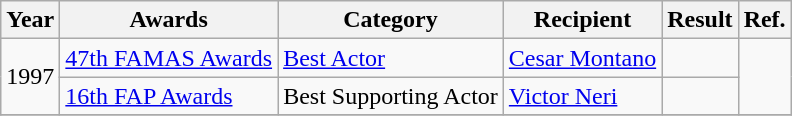<table class="wikitable">
<tr>
<th>Year</th>
<th>Awards</th>
<th>Category</th>
<th>Recipient</th>
<th>Result</th>
<th>Ref.</th>
</tr>
<tr>
<td rowspan="2">1997</td>
<td><a href='#'>47th FAMAS Awards</a></td>
<td><a href='#'>Best Actor</a></td>
<td><a href='#'>Cesar Montano</a></td>
<td></td>
<td rowspan="2"></td>
</tr>
<tr>
<td><a href='#'>16th FAP Awards</a></td>
<td>Best Supporting Actor</td>
<td><a href='#'>Victor Neri</a></td>
<td></td>
</tr>
<tr>
</tr>
</table>
